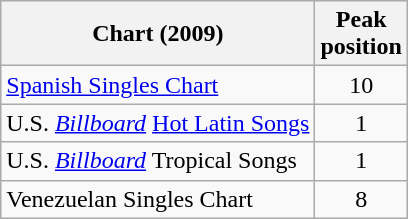<table class="wikitable sortable">
<tr>
<th align="left">Chart (2009)</th>
<th align="left">Peak<br>position</th>
</tr>
<tr>
<td align="left"><a href='#'>Spanish Singles Chart</a></td>
<td align="center">10</td>
</tr>
<tr>
<td align="left">U.S. <em><a href='#'>Billboard</a></em> <a href='#'>Hot Latin Songs</a></td>
<td align="center">1</td>
</tr>
<tr>
<td align="left">U.S. <em><a href='#'>Billboard</a></em> Tropical Songs</td>
<td align="center">1</td>
</tr>
<tr>
<td align="left">Venezuelan Singles Chart</td>
<td align="center">8</td>
</tr>
</table>
